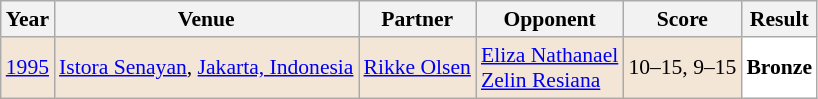<table class="sortable wikitable" style="font-size: 90%;">
<tr>
<th>Year</th>
<th>Venue</th>
<th>Partner</th>
<th>Opponent</th>
<th>Score</th>
<th>Result</th>
</tr>
<tr style="background:#F3E6D7">
<td align="center"><a href='#'>1995</a></td>
<td align="left"><a href='#'>Istora Senayan</a>, <a href='#'>Jakarta, Indonesia</a></td>
<td align="left"> <a href='#'>Rikke Olsen</a></td>
<td align="left"> <a href='#'>Eliza Nathanael</a> <br>  <a href='#'>Zelin Resiana</a></td>
<td align="left">10–15, 9–15</td>
<td style="text-align:left; background:white"> <strong>Bronze</strong></td>
</tr>
</table>
